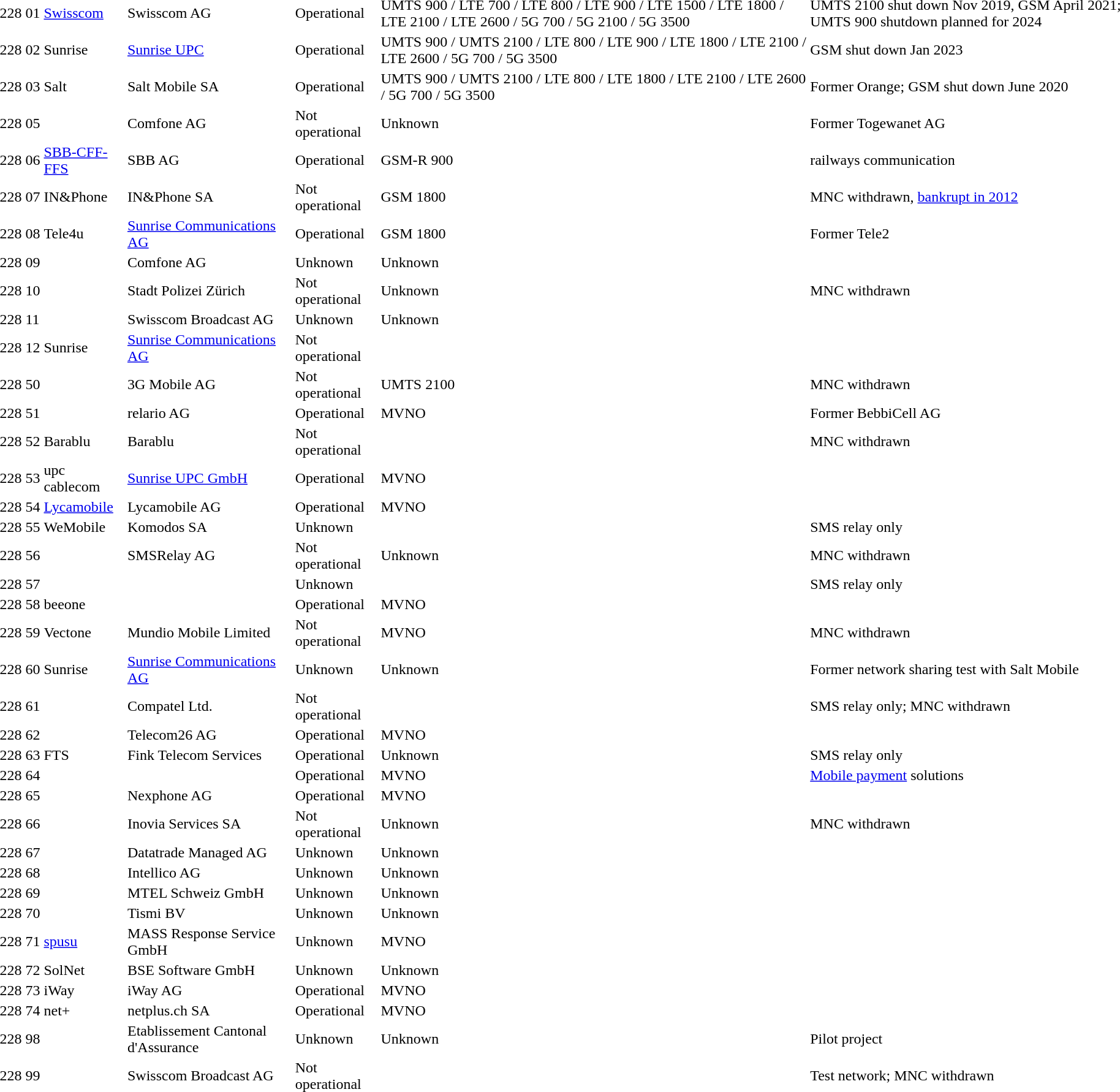<table>
<tr>
<td>228</td>
<td>01</td>
<td><a href='#'>Swisscom</a></td>
<td>Swisscom AG</td>
<td>Operational</td>
<td>UMTS 900 / LTE 700 / LTE 800 / LTE 900 / LTE 1500 / LTE 1800 / LTE 2100 / LTE 2600 / 5G 700 / 5G 2100 / 5G 3500</td>
<td> UMTS 2100 shut down Nov 2019, GSM April 2021; UMTS 900 shutdown planned for 2024</td>
</tr>
<tr>
<td>228</td>
<td>02</td>
<td>Sunrise</td>
<td><a href='#'>Sunrise UPC</a></td>
<td>Operational</td>
<td>UMTS 900 / UMTS 2100 / LTE 800 / LTE 900 / LTE 1800 / LTE 2100 / LTE 2600 / 5G 700 / 5G 3500</td>
<td> GSM shut down Jan 2023</td>
</tr>
<tr>
<td>228</td>
<td>03</td>
<td>Salt</td>
<td>Salt Mobile SA</td>
<td>Operational</td>
<td>UMTS 900 / UMTS 2100 / LTE 800 / LTE 1800 / LTE 2100 / LTE 2600 / 5G 700 / 5G 3500</td>
<td> Former Orange; GSM shut down June 2020</td>
</tr>
<tr>
<td>228</td>
<td>05</td>
<td></td>
<td>Comfone AG</td>
<td>Not operational</td>
<td>Unknown</td>
<td>Former Togewanet AG </td>
</tr>
<tr>
<td>228</td>
<td>06</td>
<td><a href='#'>SBB-CFF-FFS</a></td>
<td>SBB AG</td>
<td>Operational</td>
<td>GSM-R 900</td>
<td>railways communication</td>
</tr>
<tr>
<td>228</td>
<td>07</td>
<td>IN&Phone</td>
<td>IN&Phone SA</td>
<td>Not operational</td>
<td>GSM 1800</td>
<td>MNC withdrawn, <a href='#'>bankrupt in 2012</a></td>
</tr>
<tr>
<td>228</td>
<td>08</td>
<td>Tele4u</td>
<td><a href='#'>Sunrise Communications AG</a></td>
<td>Operational</td>
<td>GSM 1800</td>
<td>Former Tele2</td>
</tr>
<tr>
<td>228</td>
<td>09</td>
<td></td>
<td>Comfone AG</td>
<td>Unknown</td>
<td>Unknown</td>
<td></td>
</tr>
<tr>
<td>228</td>
<td>10</td>
<td></td>
<td>Stadt Polizei Zürich</td>
<td>Not operational</td>
<td>Unknown</td>
<td> MNC withdrawn</td>
</tr>
<tr>
<td>228</td>
<td>11</td>
<td></td>
<td>Swisscom Broadcast AG</td>
<td>Unknown</td>
<td>Unknown</td>
<td></td>
</tr>
<tr>
<td>228</td>
<td>12</td>
<td>Sunrise</td>
<td><a href='#'>Sunrise Communications AG</a></td>
<td>Not operational</td>
<td></td>
<td></td>
</tr>
<tr>
<td>228</td>
<td>50</td>
<td></td>
<td>3G Mobile AG</td>
<td>Not operational</td>
<td>UMTS 2100</td>
<td>MNC withdrawn</td>
</tr>
<tr>
<td>228</td>
<td>51</td>
<td></td>
<td>relario AG</td>
<td>Operational</td>
<td>MVNO</td>
<td>Former BebbiCell AG</td>
</tr>
<tr>
<td>228</td>
<td>52</td>
<td>Barablu</td>
<td>Barablu</td>
<td>Not operational</td>
<td></td>
<td>MNC withdrawn</td>
</tr>
<tr>
<td>228</td>
<td>53</td>
<td>upc cablecom</td>
<td><a href='#'>Sunrise UPC GmbH</a></td>
<td>Operational</td>
<td>MVNO</td>
<td></td>
</tr>
<tr>
<td>228</td>
<td>54</td>
<td><a href='#'>Lycamobile</a></td>
<td>Lycamobile AG</td>
<td>Operational</td>
<td>MVNO</td>
<td></td>
</tr>
<tr>
<td>228</td>
<td>55</td>
<td>WeMobile</td>
<td>Komodos SA</td>
<td>Unknown</td>
<td></td>
<td>SMS relay only</td>
</tr>
<tr>
<td>228</td>
<td>56</td>
<td></td>
<td>SMSRelay AG</td>
<td>Not operational</td>
<td>Unknown</td>
<td>MNC withdrawn</td>
</tr>
<tr>
<td>228</td>
<td>57</td>
<td></td>
<td></td>
<td>Unknown</td>
<td></td>
<td>SMS relay only</td>
</tr>
<tr>
<td>228</td>
<td>58</td>
<td>beeone</td>
<td></td>
<td>Operational</td>
<td>MVNO</td>
<td></td>
</tr>
<tr>
<td>228</td>
<td>59</td>
<td>Vectone</td>
<td>Mundio Mobile Limited</td>
<td>Not operational</td>
<td>MVNO</td>
<td> MNC withdrawn</td>
</tr>
<tr>
<td>228</td>
<td>60</td>
<td>Sunrise</td>
<td><a href='#'>Sunrise Communications AG</a></td>
<td>Unknown</td>
<td>Unknown</td>
<td>Former network sharing test with Salt Mobile</td>
</tr>
<tr>
<td>228</td>
<td>61</td>
<td></td>
<td>Compatel Ltd.</td>
<td>Not operational</td>
<td></td>
<td>SMS relay only; MNC withdrawn</td>
</tr>
<tr>
<td>228</td>
<td>62</td>
<td></td>
<td>Telecom26 AG</td>
<td>Operational</td>
<td>MVNO</td>
<td></td>
</tr>
<tr>
<td>228</td>
<td>63</td>
<td>FTS</td>
<td>Fink Telecom Services</td>
<td>Operational</td>
<td>Unknown</td>
<td>SMS relay only</td>
</tr>
<tr>
<td>228</td>
<td>64</td>
<td></td>
<td></td>
<td>Operational</td>
<td>MVNO</td>
<td><a href='#'>Mobile payment</a> solutions</td>
</tr>
<tr>
<td>228</td>
<td>65</td>
<td></td>
<td>Nexphone AG</td>
<td>Operational</td>
<td>MVNO</td>
<td></td>
</tr>
<tr>
<td>228</td>
<td>66</td>
<td></td>
<td>Inovia Services SA</td>
<td>Not operational</td>
<td>Unknown</td>
<td> MNC withdrawn</td>
</tr>
<tr>
<td>228</td>
<td>67</td>
<td></td>
<td>Datatrade Managed AG</td>
<td>Unknown</td>
<td>Unknown</td>
<td></td>
</tr>
<tr>
<td>228</td>
<td>68</td>
<td></td>
<td>Intellico AG</td>
<td>Unknown</td>
<td>Unknown</td>
<td></td>
</tr>
<tr>
<td>228</td>
<td>69</td>
<td></td>
<td>MTEL Schweiz GmbH</td>
<td>Unknown</td>
<td>Unknown</td>
<td></td>
</tr>
<tr>
<td>228</td>
<td>70</td>
<td></td>
<td>Tismi BV</td>
<td>Unknown</td>
<td>Unknown</td>
<td></td>
</tr>
<tr>
<td>228</td>
<td>71</td>
<td><a href='#'>spusu</a></td>
<td>MASS Response Service GmbH</td>
<td>Unknown</td>
<td>MVNO</td>
<td></td>
</tr>
<tr>
<td>228</td>
<td>72</td>
<td>SolNet</td>
<td>BSE Software GmbH</td>
<td>Unknown</td>
<td>Unknown</td>
<td></td>
</tr>
<tr>
<td>228</td>
<td>73</td>
<td>iWay</td>
<td>iWay AG</td>
<td>Operational</td>
<td>MVNO</td>
<td></td>
</tr>
<tr>
<td>228</td>
<td>74</td>
<td>net+</td>
<td>netplus.ch SA</td>
<td>Operational</td>
<td>MVNO</td>
<td></td>
</tr>
<tr>
<td>228</td>
<td>98</td>
<td></td>
<td>Etablissement Cantonal d'Assurance</td>
<td>Unknown</td>
<td>Unknown</td>
<td>Pilot project</td>
</tr>
<tr>
<td>228</td>
<td>99</td>
<td></td>
<td>Swisscom Broadcast AG</td>
<td>Not operational</td>
<td></td>
<td>Test network; MNC withdrawn</td>
</tr>
</table>
